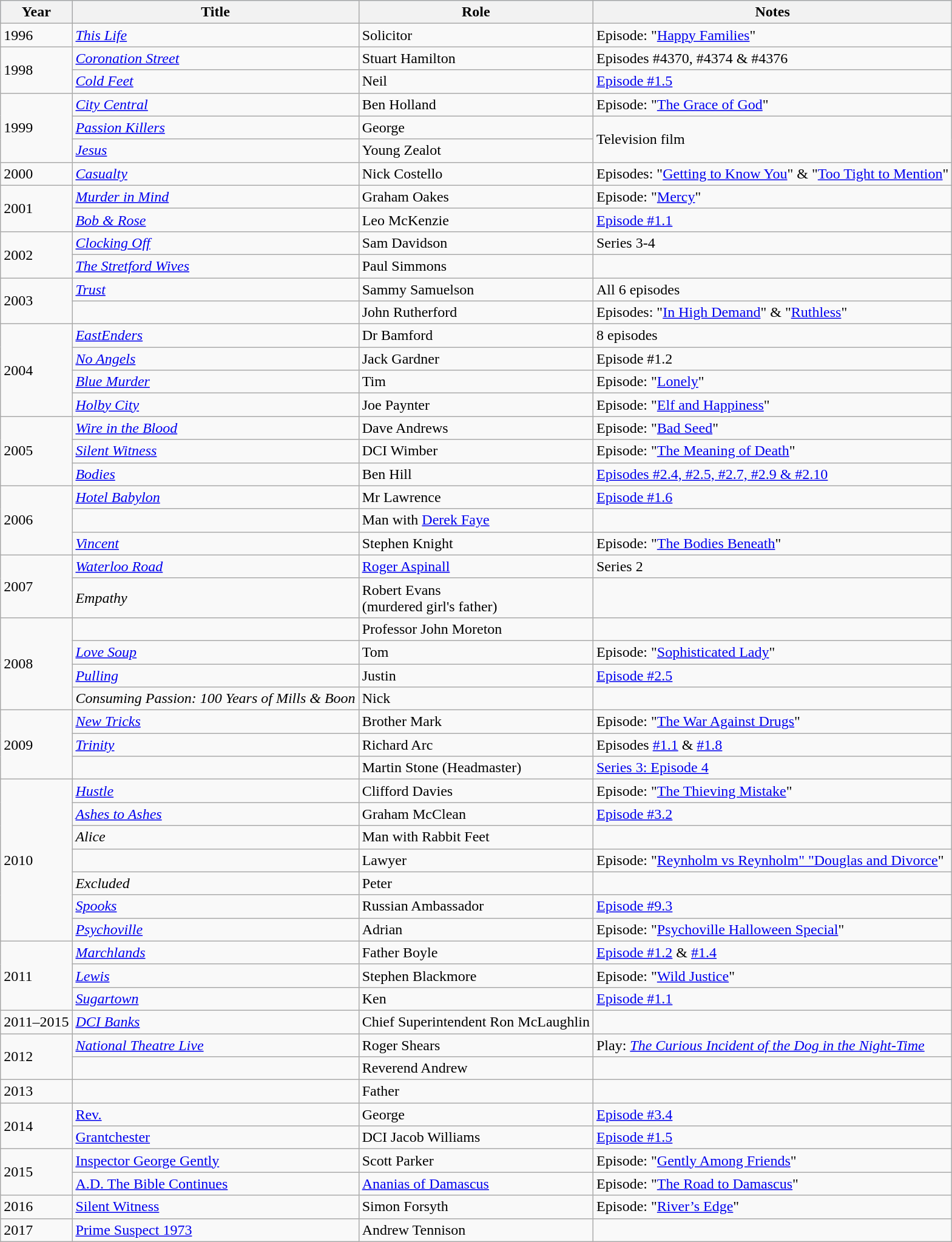<table class="wikitable sortable">
<tr style="background:#b0c4de; text-align:center;">
<th>Year</th>
<th>Title</th>
<th>Role</th>
<th>Notes</th>
</tr>
<tr>
<td>1996</td>
<td><em><a href='#'>This Life</a></em></td>
<td>Solicitor</td>
<td>Episode: "<a href='#'>Happy Families</a>"</td>
</tr>
<tr>
<td rowspan="2">1998</td>
<td><em><a href='#'>Coronation Street</a></em></td>
<td>Stuart Hamilton</td>
<td>Episodes #4370, #4374 & #4376</td>
</tr>
<tr>
<td><em><a href='#'>Cold Feet</a></em></td>
<td>Neil</td>
<td><a href='#'>Episode #1.5</a></td>
</tr>
<tr>
<td rowspan="3">1999</td>
<td><em><a href='#'>City Central</a></em></td>
<td>Ben Holland</td>
<td>Episode: "<a href='#'>The Grace of God</a>"</td>
</tr>
<tr>
<td><em><a href='#'>Passion Killers</a></em></td>
<td>George</td>
<td rowspan="2">Television film</td>
</tr>
<tr>
<td><em><a href='#'>Jesus</a></em></td>
<td>Young Zealot</td>
</tr>
<tr>
<td>2000</td>
<td><em><a href='#'>Casualty</a></em></td>
<td>Nick Costello</td>
<td>Episodes: "<a href='#'>Getting to Know You</a>" & "<a href='#'>Too Tight to Mention</a>"</td>
</tr>
<tr>
<td rowspan="2">2001</td>
<td><em><a href='#'>Murder in Mind</a></em></td>
<td>Graham Oakes</td>
<td>Episode: "<a href='#'>Mercy</a>"</td>
</tr>
<tr>
<td><em><a href='#'>Bob & Rose</a></em></td>
<td>Leo McKenzie</td>
<td><a href='#'>Episode #1.1</a></td>
</tr>
<tr>
<td rowspan="2">2002</td>
<td><em><a href='#'>Clocking Off</a></em></td>
<td>Sam Davidson</td>
<td>Series 3-4</td>
</tr>
<tr>
<td><em><a href='#'>The Stretford Wives</a></em></td>
<td>Paul Simmons</td>
<td></td>
</tr>
<tr>
<td rowspan="2">2003</td>
<td><em><a href='#'>Trust</a></em></td>
<td>Sammy Samuelson</td>
<td>All 6 episodes</td>
</tr>
<tr>
<td><em></em></td>
<td>John Rutherford</td>
<td>Episodes: "<a href='#'>In High Demand</a>" & "<a href='#'>Ruthless</a>"</td>
</tr>
<tr>
<td rowspan="4">2004</td>
<td><em><a href='#'>EastEnders</a></em></td>
<td>Dr Bamford</td>
<td>8 episodes</td>
</tr>
<tr>
<td><em><a href='#'>No Angels</a></em></td>
<td>Jack Gardner</td>
<td>Episode #1.2</td>
</tr>
<tr>
<td><em><a href='#'>Blue Murder</a></em></td>
<td>Tim</td>
<td>Episode: "<a href='#'>Lonely</a>"</td>
</tr>
<tr>
<td><em><a href='#'>Holby City</a></em></td>
<td>Joe Paynter</td>
<td>Episode: "<a href='#'>Elf and Happiness</a>"</td>
</tr>
<tr>
<td rowspan="3">2005</td>
<td><em><a href='#'>Wire in the Blood</a></em></td>
<td>Dave Andrews</td>
<td>Episode: "<a href='#'>Bad Seed</a>"</td>
</tr>
<tr>
<td><em><a href='#'>Silent Witness</a></em></td>
<td>DCI Wimber</td>
<td>Episode: "<a href='#'>The Meaning of Death</a>"</td>
</tr>
<tr>
<td><em><a href='#'>Bodies</a></em></td>
<td>Ben Hill</td>
<td><a href='#'>Episodes #2.4, #2.5, #2.7, #2.9 & #2.10</a></td>
</tr>
<tr>
<td rowspan="3">2006</td>
<td><em><a href='#'>Hotel Babylon</a></em></td>
<td>Mr Lawrence</td>
<td><a href='#'>Episode #1.6</a></td>
</tr>
<tr>
<td><em></em></td>
<td>Man with <a href='#'>Derek Faye</a></td>
<td></td>
</tr>
<tr>
<td><em><a href='#'>Vincent</a></em></td>
<td>Stephen Knight</td>
<td>Episode: "<a href='#'>The Bodies Beneath</a>"</td>
</tr>
<tr>
<td rowspan="2">2007</td>
<td><em><a href='#'>Waterloo Road</a></em></td>
<td><a href='#'>Roger Aspinall</a></td>
<td>Series 2</td>
</tr>
<tr>
<td><em>Empathy</em></td>
<td>Robert Evans<br>(murdered girl's father)</td>
<td></td>
</tr>
<tr>
<td rowspan="4">2008</td>
<td><em></em></td>
<td>Professor John Moreton</td>
<td></td>
</tr>
<tr>
<td><em><a href='#'>Love Soup</a></em></td>
<td>Tom</td>
<td>Episode: "<a href='#'>Sophisticated Lady</a>"</td>
</tr>
<tr>
<td><em><a href='#'>Pulling</a></em></td>
<td>Justin</td>
<td><a href='#'>Episode #2.5</a></td>
</tr>
<tr>
<td><em>Consuming Passion: 100 Years of Mills & Boon</em></td>
<td>Nick</td>
<td></td>
</tr>
<tr>
<td rowspan="3">2009</td>
<td><em><a href='#'>New Tricks</a></em></td>
<td>Brother Mark</td>
<td>Episode: "<a href='#'>The War Against Drugs</a>"</td>
</tr>
<tr>
<td><em><a href='#'>Trinity</a></em></td>
<td>Richard Arc</td>
<td>Episodes <a href='#'>#1.1</a> & <a href='#'>#1.8</a></td>
</tr>
<tr>
<td><em></em></td>
<td>Martin Stone (Headmaster)</td>
<td><a href='#'>Series 3: Episode 4</a></td>
</tr>
<tr>
<td rowspan="7">2010</td>
<td><em><a href='#'>Hustle</a></em></td>
<td>Clifford Davies</td>
<td>Episode: "<a href='#'>The Thieving Mistake</a>"</td>
</tr>
<tr>
<td><em><a href='#'>Ashes to Ashes</a></em></td>
<td>Graham McClean</td>
<td><a href='#'>Episode #3.2</a></td>
</tr>
<tr>
<td><em>Alice</em></td>
<td>Man with Rabbit Feet</td>
<td></td>
</tr>
<tr>
<td><em></em></td>
<td>Lawyer</td>
<td>Episode: "<a href='#'>Reynholm vs Reynholm"
"Douglas and Divorce</a>"</td>
</tr>
<tr>
<td><em>Excluded</em></td>
<td>Peter</td>
<td></td>
</tr>
<tr>
<td><em><a href='#'>Spooks</a></em></td>
<td>Russian Ambassador</td>
<td><a href='#'>Episode #9.3</a></td>
</tr>
<tr>
<td><em><a href='#'>Psychoville</a></em></td>
<td>Adrian</td>
<td>Episode: "<a href='#'>Psychoville Halloween Special</a>"</td>
</tr>
<tr>
<td rowspan="3">2011</td>
<td><em><a href='#'>Marchlands</a></em></td>
<td>Father Boyle</td>
<td><a href='#'>Episode #1.2</a> & <a href='#'>#1.4</a></td>
</tr>
<tr>
<td><em><a href='#'>Lewis</a></em></td>
<td>Stephen Blackmore</td>
<td>Episode: "<a href='#'>Wild Justice</a>"</td>
</tr>
<tr>
<td><em><a href='#'>Sugartown</a></em></td>
<td>Ken</td>
<td><a href='#'>Episode #1.1</a></td>
</tr>
<tr>
<td>2011–2015</td>
<td><em><a href='#'>DCI Banks</a></em></td>
<td>Chief Superintendent Ron McLaughlin</td>
<td></td>
</tr>
<tr>
<td rowspan="2">2012</td>
<td><em><a href='#'>National Theatre Live</a></em></td>
<td>Roger Shears<br></td>
<td>Play: <em><a href='#'>The Curious Incident of the Dog in the Night-Time</a></em></td>
</tr>
<tr>
<td><em></em></td>
<td>Reverend Andrew</td>
<td></td>
</tr>
<tr>
<td>2013</td>
<td><em></td>
<td>Father</td>
<td></td>
</tr>
<tr>
<td rowspan="2">2014</td>
<td></em><a href='#'>Rev.</a><em></td>
<td>George</td>
<td><a href='#'>Episode #3.4</a></td>
</tr>
<tr>
<td></em><a href='#'>Grantchester</a><em></td>
<td>DCI Jacob Williams</td>
<td><a href='#'>Episode #1.5</a></td>
</tr>
<tr>
<td rowspan="2">2015</td>
<td></em><a href='#'>Inspector George Gently</a><em></td>
<td>Scott Parker</td>
<td>Episode: "<a href='#'>Gently Among Friends</a>"</td>
</tr>
<tr>
<td></em><a href='#'>A.D. The Bible Continues</a><em></td>
<td><a href='#'>Ananias of Damascus</a></td>
<td>Episode: "<a href='#'>The Road to Damascus</a>"</td>
</tr>
<tr>
<td>2016</td>
<td></em><a href='#'>Silent Witness</a><em></td>
<td>Simon Forsyth</td>
<td>Episode: "<a href='#'>River’s Edge</a>"</td>
</tr>
<tr>
<td>2017</td>
<td></em><a href='#'>Prime Suspect 1973</a><em></td>
<td>Andrew Tennison</td>
<td></td>
</tr>
</table>
